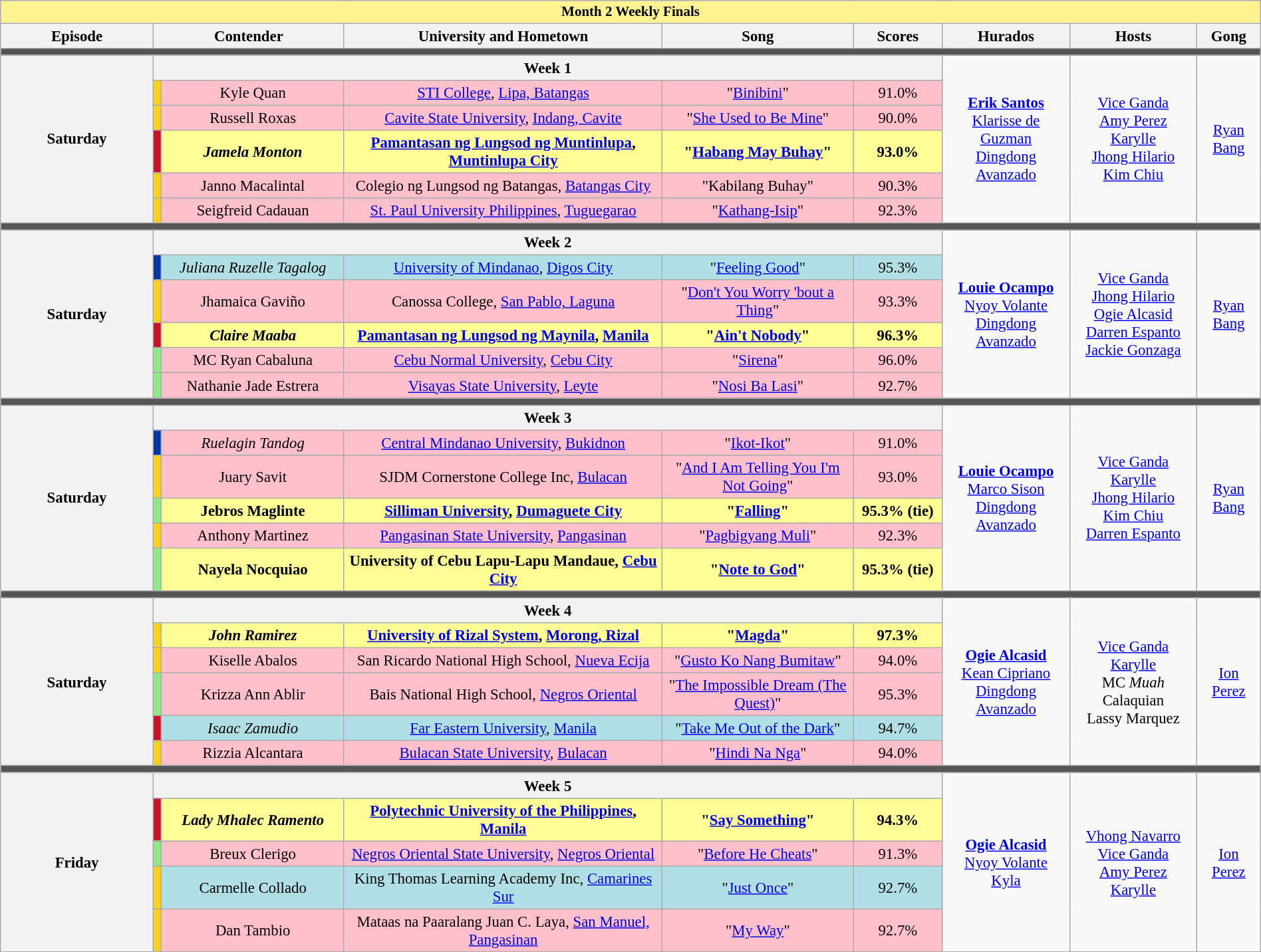<table class="wikitable mw-collapsible mw-collapsed" style="width:100%; text-align:center; font-size:95%;">
<tr>
<th colspan="9" style="background-color:#fff291;font-size:14px">Month 2 Weekly Finals</th>
</tr>
<tr>
<th width="12%">Episode</th>
<th colspan="2" width="15%">Contender</th>
<th width="25%">University and Hometown</th>
<th width="15%">Song</th>
<th width="7%">Scores</th>
<th width="10%">Hurados</th>
<th width="10%">Hosts</th>
<th width="05%">Gong</th>
</tr>
<tr>
<td colspan="9" style="background:#555;"></td>
</tr>
<tr>
<th rowspan="6">Saturday<br></th>
<th colspan="5">Week 1</th>
<td rowspan="6"><strong><a href='#'>Erik Santos</a></strong><br><a href='#'>Klarisse de Guzman</a><br><a href='#'>Dingdong Avanzado</a></td>
<td rowspan="6"><a href='#'>Vice Ganda</a><br><a href='#'>Amy Perez</a><br><a href='#'>Karylle</a><br><a href='#'>Jhong Hilario</a><br><a href='#'>Kim Chiu</a></td>
<td rowspan="6"><a href='#'>Ryan Bang</a></td>
</tr>
<tr style="background:pink">
<th style="background:#FCD116"></th>
<td>Kyle Quan</td>
<td><a href='#'>STI College</a>, <a href='#'>Lipa, Batangas</a></td>
<td>"<a href='#'>Binibini</a>"</td>
<td>91.0%</td>
</tr>
<tr style="background:pink">
<th style="background:#FCD116"></th>
<td>Russell Roxas</td>
<td><a href='#'>Cavite State University</a>, <a href='#'>Indang, Cavite</a></td>
<td>"<a href='#'>She Used to Be Mine</a>"</td>
<td>90.0%</td>
</tr>
<tr style="background:#FDFD96">
<th style="background:#CE1126"></th>
<td><strong><em>Jamela Monton</em></strong></td>
<td><strong><a href='#'>Pamantasan ng Lungsod ng Muntinlupa</a>, <a href='#'>Muntinlupa City</a></strong></td>
<td><strong>"<a href='#'>Habang May Buhay</a>"</strong></td>
<td><strong>93.0%</strong></td>
</tr>
<tr style="background:pink">
<th style="background:#FCD116"></th>
<td>Janno Macalintal</td>
<td>Colegio ng Lungsod ng Batangas, <a href='#'>Batangas City</a></td>
<td>"Kabilang Buhay"</td>
<td>90.3%</td>
</tr>
<tr style="background:pink">
<th style="background:#FCD116"></th>
<td>Seigfreid Cadauan</td>
<td><a href='#'>St. Paul University Philippines</a>, <a href='#'>Tuguegarao</a></td>
<td>"<a href='#'>Kathang-Isip</a>"</td>
<td>92.3%</td>
</tr>
<tr>
<td colspan="9" style="background:#555;"></td>
</tr>
<tr>
<th rowspan="6">Saturday<br></th>
<th colspan="5">Week 2</th>
<td rowspan="6"><strong><a href='#'>Louie Ocampo</a></strong><br><a href='#'>Nyoy Volante</a><br><a href='#'>Dingdong Avanzado</a></td>
<td rowspan="6"><a href='#'>Vice Ganda</a><br><a href='#'>Jhong Hilario</a><br><a href='#'>Ogie Alcasid</a><br><a href='#'>Darren Espanto</a><br><a href='#'>Jackie Gonzaga</a></td>
<td rowspan="6"><a href='#'>Ryan Bang</a></td>
</tr>
<tr style="background:#B0E0E6">
<th style="background:#0038A8"></th>
<td><em>Juliana Ruzelle Tagalog</em></td>
<td><a href='#'>University of Mindanao</a>, <a href='#'>Digos City</a></td>
<td>"<a href='#'>Feeling Good</a>"</td>
<td>95.3%</td>
</tr>
<tr style="background:pink">
<th style="background:#FCD116"></th>
<td>Jhamaica Gaviño</td>
<td>Canossa College, <a href='#'>San Pablo, Laguna</a></td>
<td>"<a href='#'>Don't You Worry 'bout a Thing</a>"</td>
<td>93.3%</td>
</tr>
<tr style="background:#FDFD96">
<th style="background:#CE1126"></th>
<td><strong><em>Claire Maaba</em></strong></td>
<td><strong><a href='#'>Pamantasan ng Lungsod ng Maynila</a>, <a href='#'>Manila</a></strong></td>
<td><strong>"<a href='#'>Ain't Nobody</a>"</strong></td>
<td><strong>96.3%</strong></td>
</tr>
<tr style="background:pink">
<th style="background:#8deb87"></th>
<td>MC Ryan Cabaluna</td>
<td><a href='#'>Cebu Normal University</a>, <a href='#'>Cebu City</a></td>
<td>"<a href='#'>Sirena</a>"</td>
<td>96.0%</td>
</tr>
<tr style="background:pink">
<th style="background:#8deb87"></th>
<td>Nathanie Jade Estrera</td>
<td><a href='#'>Visayas State University</a>, <a href='#'>Leyte</a></td>
<td>"<a href='#'>Nosi Ba Lasi</a>"</td>
<td>92.7%</td>
</tr>
<tr>
<td colspan="9" style="background:#555;"></td>
</tr>
<tr>
<th rowspan="6">Saturday<br></th>
<th colspan="5">Week 3</th>
<td rowspan="6"><strong><a href='#'>Louie Ocampo</a></strong><br><a href='#'>Marco Sison</a><br><a href='#'>Dingdong Avanzado</a></td>
<td rowspan="6"><a href='#'>Vice Ganda</a><br><a href='#'>Karylle</a><br><a href='#'>Jhong Hilario</a><br><a href='#'>Kim Chiu</a><br><a href='#'>Darren Espanto</a></td>
<td rowspan="6"><a href='#'>Ryan Bang</a></td>
</tr>
<tr style="background:pink">
<th style="background:#0038A8"></th>
<td><em>Ruelagin Tandog</em></td>
<td><a href='#'>Central Mindanao University</a>, <a href='#'>Bukidnon</a></td>
<td>"<a href='#'>Ikot-Ikot</a>"</td>
<td>91.0%</td>
</tr>
<tr style="background:pink">
<th style="background:#FCD116"></th>
<td>Juary Savit</td>
<td>SJDM Cornerstone College Inc, <a href='#'>Bulacan</a></td>
<td>"<a href='#'>And I Am Telling You I'm Not Going</a>"</td>
<td>93.0%</td>
</tr>
<tr style="background:#FDFD96">
<th style="background:#8deb87"></th>
<td><strong>Jebros Maglinte</strong></td>
<td><strong><a href='#'>Silliman University</a>, <a href='#'>Dumaguete City</a></strong></td>
<td><strong>"<a href='#'>Falling</a>"</strong></td>
<td><strong>95.3% (tie)</strong></td>
</tr>
<tr style="background:pink">
<th style="background:#FCD116"></th>
<td>Anthony Martinez</td>
<td><a href='#'>Pangasinan State University</a>, <a href='#'>Pangasinan</a></td>
<td>"<a href='#'>Pagbigyang Muli</a>"</td>
<td>92.3%</td>
</tr>
<tr style="background:#FDFD96">
<th style="background:#8deb87"></th>
<td><strong>Nayela Nocquiao</strong></td>
<td><strong>University of Cebu Lapu-Lapu Mandaue, <a href='#'>Cebu City</a></strong></td>
<td><strong>"<a href='#'>Note to God</a>"</strong></td>
<td><strong>95.3% (tie)</strong></td>
</tr>
<tr>
<td colspan="9" style="background:#555;"></td>
</tr>
<tr>
<th rowspan="6">Saturday<br></th>
<th colspan="5">Week 4</th>
<td rowspan="6"><strong><a href='#'>Ogie Alcasid</a></strong><br><a href='#'>Kean Cipriano</a><br><a href='#'>Dingdong Avanzado</a></td>
<td rowspan="6"><a href='#'>Vice Ganda</a><br><a href='#'>Karylle</a><br>MC <em>Muah</em> Calaquian<br>Lassy Marquez</td>
<td rowspan="6"><a href='#'>Ion Perez</a></td>
</tr>
<tr style="background:#FDFD96">
<th style="background:#FCD116"></th>
<td><strong><em>John Ramirez</em></strong></td>
<td><strong><a href='#'>University of Rizal System</a>, <a href='#'>Morong, Rizal</a></strong></td>
<td><strong>"<a href='#'>Magda</a>"</strong></td>
<td><strong>97.3%</strong></td>
</tr>
<tr style="background:pink">
<th style="background:#FCD116"></th>
<td>Kiselle Abalos</td>
<td>San Ricardo National High School, <a href='#'>Nueva Ecija</a></td>
<td>"<a href='#'>Gusto Ko Nang Bumitaw</a>"</td>
<td>94.0%</td>
</tr>
<tr style="background:pink">
<th style="background:#8deb87"></th>
<td>Krizza Ann Ablir</td>
<td>Bais National High School, <a href='#'>Negros Oriental</a></td>
<td>"<a href='#'>The Impossible Dream (The Quest)</a>"</td>
<td>95.3%</td>
</tr>
<tr style="background:#B0E0E6">
<th style="background:#CE1126"></th>
<td><em>Isaac Zamudio</em></td>
<td><a href='#'>Far Eastern University</a>, <a href='#'>Manila</a></td>
<td>"<a href='#'>Take Me Out of the Dark</a>"</td>
<td>94.7%</td>
</tr>
<tr style="background:pink">
<th style="background:#FCD116"></th>
<td>Rizzia Alcantara</td>
<td><a href='#'>Bulacan State University</a>, <a href='#'>Bulacan</a></td>
<td>"<a href='#'>Hindi Na Nga</a>"</td>
<td>94.0%</td>
</tr>
<tr>
<td colspan="9" style="background:#555;"></td>
</tr>
<tr>
<th rowspan="5">Friday<br> </th>
<th colspan="5">Week 5</th>
<td rowspan="5"><strong><a href='#'>Ogie Alcasid</a></strong><br><a href='#'>Nyoy Volante</a><br><a href='#'>Kyla</a></td>
<td rowspan="5"><a href='#'>Vhong Navarro</a><br><a href='#'>Vice Ganda</a><br><a href='#'>Amy Perez</a><br><a href='#'>Karylle</a></td>
<td rowspan="5"><a href='#'>Ion Perez</a></td>
</tr>
<tr style="background:#FDFD96">
<th style="background:#CE1126"></th>
<td><strong><em>Lady Mhalec Ramento</em></strong></td>
<td><strong><a href='#'>Polytechnic University of the Philippines</a>, <a href='#'>Manila</a></strong></td>
<td><strong>"<a href='#'>Say Something</a>"</strong></td>
<td><strong>94.3%</strong></td>
</tr>
<tr style="background:pink">
<th style="background:#8deb87"></th>
<td>Breux Clerigo</td>
<td><a href='#'>Negros Oriental State University</a>, <a href='#'>Negros Oriental</a></td>
<td>"<a href='#'>Before He Cheats</a>"</td>
<td>91.3%</td>
</tr>
<tr style="background:#B0E0E6">
<th style="background:#FCD116"></th>
<td>Carmelle Collado</td>
<td>King Thomas Learning Academy Inc, <a href='#'>Camarines Sur</a></td>
<td>"<a href='#'>Just Once</a>"</td>
<td>92.7%</td>
</tr>
<tr style="background:pink">
<th style="background:#FCD116"></th>
<td>Dan Tambio</td>
<td>Mataas na Paaralang Juan C. Laya, <a href='#'>San Manuel, Pangasinan</a></td>
<td>"<a href='#'>My Way</a>"</td>
<td>92.7%</td>
</tr>
</table>
